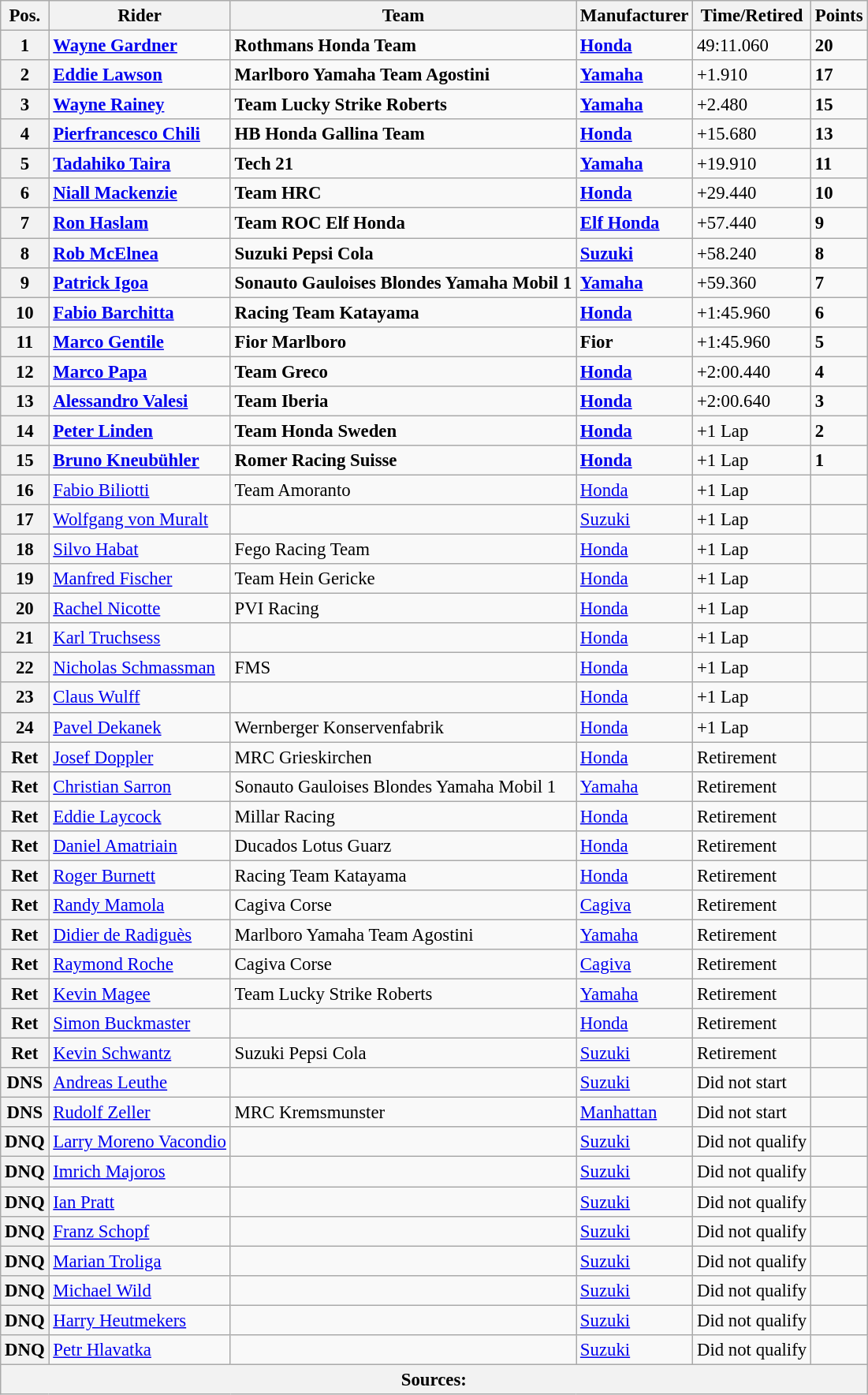<table class="wikitable" style="font-size: 95%;">
<tr>
<th>Pos.</th>
<th>Rider</th>
<th>Team</th>
<th>Manufacturer</th>
<th>Time/Retired</th>
<th>Points</th>
</tr>
<tr>
<th>1</th>
<td> <strong><a href='#'>Wayne Gardner</a></strong></td>
<td><strong>Rothmans Honda Team</strong></td>
<td><strong><a href='#'>Honda</a></strong></td>
<td>49:11.060</td>
<td><strong>20</strong></td>
</tr>
<tr>
<th>2</th>
<td> <strong><a href='#'>Eddie Lawson</a></strong></td>
<td><strong>Marlboro Yamaha Team Agostini</strong></td>
<td><strong><a href='#'>Yamaha</a></strong></td>
<td>+1.910</td>
<td><strong>17</strong></td>
</tr>
<tr>
<th>3</th>
<td> <strong><a href='#'>Wayne Rainey</a></strong></td>
<td><strong>Team Lucky Strike Roberts</strong></td>
<td><strong><a href='#'>Yamaha</a></strong></td>
<td>+2.480</td>
<td><strong>15</strong></td>
</tr>
<tr>
<th>4</th>
<td> <strong><a href='#'>Pierfrancesco Chili</a></strong></td>
<td><strong>HB Honda Gallina Team</strong></td>
<td><strong><a href='#'>Honda</a></strong></td>
<td>+15.680</td>
<td><strong>13</strong></td>
</tr>
<tr>
<th>5</th>
<td> <strong><a href='#'>Tadahiko Taira</a></strong></td>
<td><strong>Tech 21</strong></td>
<td><strong><a href='#'>Yamaha</a></strong></td>
<td>+19.910</td>
<td><strong>11</strong></td>
</tr>
<tr>
<th>6</th>
<td> <strong><a href='#'>Niall Mackenzie</a></strong></td>
<td><strong>Team HRC</strong></td>
<td><strong><a href='#'>Honda</a></strong></td>
<td>+29.440</td>
<td><strong>10</strong></td>
</tr>
<tr>
<th>7</th>
<td> <strong><a href='#'>Ron Haslam</a></strong></td>
<td><strong>Team ROC Elf Honda</strong></td>
<td><strong><a href='#'>Elf Honda</a></strong></td>
<td>+57.440</td>
<td><strong>9</strong></td>
</tr>
<tr>
<th>8</th>
<td> <strong><a href='#'>Rob McElnea</a></strong></td>
<td><strong>Suzuki Pepsi Cola</strong></td>
<td><strong><a href='#'>Suzuki</a></strong></td>
<td>+58.240</td>
<td><strong>8</strong></td>
</tr>
<tr>
<th>9</th>
<td> <strong><a href='#'>Patrick Igoa</a></strong></td>
<td><strong>Sonauto Gauloises Blondes Yamaha Mobil 1</strong></td>
<td><strong><a href='#'>Yamaha</a></strong></td>
<td>+59.360</td>
<td><strong>7</strong></td>
</tr>
<tr>
<th>10</th>
<td> <strong><a href='#'>Fabio Barchitta</a></strong></td>
<td><strong>Racing Team Katayama</strong></td>
<td><strong><a href='#'>Honda</a></strong></td>
<td>+1:45.960</td>
<td><strong>6</strong></td>
</tr>
<tr>
<th>11</th>
<td> <strong><a href='#'>Marco Gentile</a></strong></td>
<td><strong>Fior Marlboro</strong></td>
<td><strong>Fior</strong></td>
<td>+1:45.960</td>
<td><strong>5</strong></td>
</tr>
<tr>
<th>12</th>
<td> <strong><a href='#'>Marco Papa</a></strong></td>
<td><strong>Team Greco</strong></td>
<td><strong><a href='#'>Honda</a></strong></td>
<td>+2:00.440</td>
<td><strong>4</strong></td>
</tr>
<tr>
<th>13</th>
<td> <strong><a href='#'>Alessandro Valesi</a></strong></td>
<td><strong>Team Iberia</strong></td>
<td><strong><a href='#'>Honda</a></strong></td>
<td>+2:00.640</td>
<td><strong>3</strong></td>
</tr>
<tr>
<th>14</th>
<td> <strong><a href='#'>Peter Linden</a></strong></td>
<td><strong>Team Honda Sweden</strong></td>
<td><strong><a href='#'>Honda</a></strong></td>
<td>+1 Lap</td>
<td><strong>2</strong></td>
</tr>
<tr>
<th>15</th>
<td> <strong><a href='#'>Bruno Kneubühler</a></strong></td>
<td><strong>Romer Racing Suisse</strong></td>
<td><strong><a href='#'>Honda</a></strong></td>
<td>+1 Lap</td>
<td><strong>1</strong></td>
</tr>
<tr>
<th>16</th>
<td> <a href='#'>Fabio Biliotti</a></td>
<td>Team Amoranto</td>
<td><a href='#'>Honda</a></td>
<td>+1 Lap</td>
<td></td>
</tr>
<tr>
<th>17</th>
<td> <a href='#'>Wolfgang von Muralt</a></td>
<td></td>
<td><a href='#'>Suzuki</a></td>
<td>+1 Lap</td>
<td></td>
</tr>
<tr>
<th>18</th>
<td> <a href='#'>Silvo Habat</a></td>
<td>Fego Racing Team</td>
<td><a href='#'>Honda</a></td>
<td>+1 Lap</td>
<td></td>
</tr>
<tr>
<th>19</th>
<td> <a href='#'>Manfred Fischer</a></td>
<td>Team Hein Gericke</td>
<td><a href='#'>Honda</a></td>
<td>+1 Lap</td>
<td></td>
</tr>
<tr>
<th>20</th>
<td> <a href='#'>Rachel Nicotte</a></td>
<td>PVI Racing</td>
<td><a href='#'>Honda</a></td>
<td>+1 Lap</td>
<td></td>
</tr>
<tr>
<th>21</th>
<td> <a href='#'>Karl Truchsess</a></td>
<td></td>
<td><a href='#'>Honda</a></td>
<td>+1 Lap</td>
<td></td>
</tr>
<tr>
<th>22</th>
<td> <a href='#'>Nicholas Schmassman</a></td>
<td>FMS</td>
<td><a href='#'>Honda</a></td>
<td>+1 Lap</td>
<td></td>
</tr>
<tr>
<th>23</th>
<td> <a href='#'>Claus Wulff</a></td>
<td></td>
<td><a href='#'>Honda</a></td>
<td>+1 Lap</td>
<td></td>
</tr>
<tr>
<th>24</th>
<td> <a href='#'>Pavel Dekanek</a></td>
<td>Wernberger Konservenfabrik</td>
<td><a href='#'>Honda</a></td>
<td>+1 Lap</td>
<td></td>
</tr>
<tr>
<th>Ret</th>
<td> <a href='#'>Josef Doppler</a></td>
<td>MRC Grieskirchen</td>
<td><a href='#'>Honda</a></td>
<td>Retirement</td>
<td></td>
</tr>
<tr>
<th>Ret</th>
<td> <a href='#'>Christian Sarron</a></td>
<td>Sonauto Gauloises Blondes Yamaha Mobil 1</td>
<td><a href='#'>Yamaha</a></td>
<td>Retirement</td>
<td></td>
</tr>
<tr>
<th>Ret</th>
<td> <a href='#'>Eddie Laycock</a></td>
<td>Millar Racing</td>
<td><a href='#'>Honda</a></td>
<td>Retirement</td>
<td></td>
</tr>
<tr>
<th>Ret</th>
<td> <a href='#'>Daniel Amatriain</a></td>
<td>Ducados Lotus Guarz</td>
<td><a href='#'>Honda</a></td>
<td>Retirement</td>
<td></td>
</tr>
<tr>
<th>Ret</th>
<td> <a href='#'>Roger Burnett</a></td>
<td>Racing Team Katayama</td>
<td><a href='#'>Honda</a></td>
<td>Retirement</td>
<td></td>
</tr>
<tr>
<th>Ret</th>
<td> <a href='#'>Randy Mamola</a></td>
<td>Cagiva Corse</td>
<td><a href='#'>Cagiva</a></td>
<td>Retirement</td>
<td></td>
</tr>
<tr>
<th>Ret</th>
<td> <a href='#'>Didier de Radiguès</a></td>
<td>Marlboro Yamaha Team Agostini</td>
<td><a href='#'>Yamaha</a></td>
<td>Retirement</td>
<td></td>
</tr>
<tr>
<th>Ret</th>
<td> <a href='#'>Raymond Roche</a></td>
<td>Cagiva Corse</td>
<td><a href='#'>Cagiva</a></td>
<td>Retirement</td>
<td></td>
</tr>
<tr>
<th>Ret</th>
<td> <a href='#'>Kevin Magee</a></td>
<td>Team Lucky Strike Roberts</td>
<td><a href='#'>Yamaha</a></td>
<td>Retirement</td>
<td></td>
</tr>
<tr>
<th>Ret</th>
<td> <a href='#'>Simon Buckmaster</a></td>
<td></td>
<td><a href='#'>Honda</a></td>
<td>Retirement</td>
<td></td>
</tr>
<tr>
<th>Ret</th>
<td> <a href='#'>Kevin Schwantz</a></td>
<td>Suzuki Pepsi Cola</td>
<td><a href='#'>Suzuki</a></td>
<td>Retirement</td>
<td></td>
</tr>
<tr>
<th>DNS</th>
<td> <a href='#'>Andreas Leuthe</a></td>
<td></td>
<td><a href='#'>Suzuki</a></td>
<td>Did not start</td>
<td></td>
</tr>
<tr>
<th>DNS</th>
<td> <a href='#'>Rudolf Zeller</a></td>
<td>MRC Kremsmunster</td>
<td><a href='#'>Manhattan</a></td>
<td>Did not start</td>
<td></td>
</tr>
<tr>
<th>DNQ</th>
<td> <a href='#'>Larry Moreno Vacondio</a></td>
<td></td>
<td><a href='#'>Suzuki</a></td>
<td>Did not qualify</td>
<td></td>
</tr>
<tr>
<th>DNQ</th>
<td> <a href='#'>Imrich Majoros</a></td>
<td></td>
<td><a href='#'>Suzuki</a></td>
<td>Did not qualify</td>
<td></td>
</tr>
<tr>
<th>DNQ</th>
<td> <a href='#'>Ian Pratt</a></td>
<td></td>
<td><a href='#'>Suzuki</a></td>
<td>Did not qualify</td>
<td></td>
</tr>
<tr>
<th>DNQ</th>
<td> <a href='#'>Franz Schopf</a></td>
<td></td>
<td><a href='#'>Suzuki</a></td>
<td>Did not qualify</td>
<td></td>
</tr>
<tr>
<th>DNQ</th>
<td> <a href='#'>Marian Troliga</a></td>
<td></td>
<td><a href='#'>Suzuki</a></td>
<td>Did not qualify</td>
<td></td>
</tr>
<tr>
<th>DNQ</th>
<td> <a href='#'>Michael Wild</a></td>
<td></td>
<td><a href='#'>Suzuki</a></td>
<td>Did not qualify</td>
<td></td>
</tr>
<tr>
<th>DNQ</th>
<td> <a href='#'>Harry Heutmekers</a></td>
<td></td>
<td><a href='#'>Suzuki</a></td>
<td>Did not qualify</td>
<td></td>
</tr>
<tr>
<th>DNQ</th>
<td> <a href='#'>Petr Hlavatka</a></td>
<td></td>
<td><a href='#'>Suzuki</a></td>
<td>Did not qualify</td>
<td></td>
</tr>
<tr>
<th colspan=8>Sources:</th>
</tr>
</table>
